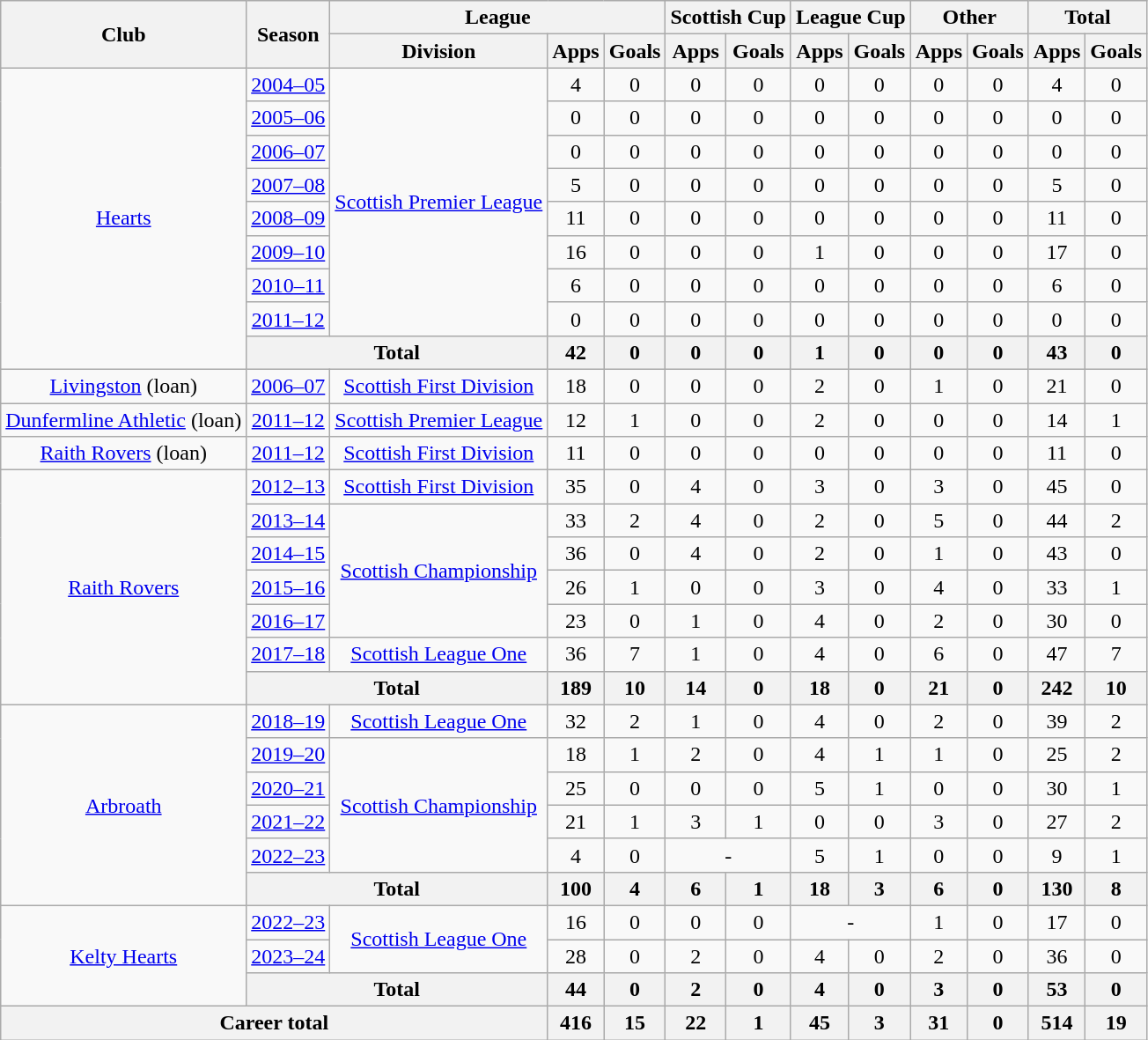<table class="wikitable" style="text-align:center">
<tr>
<th rowspan=2>Club</th>
<th rowspan=2>Season</th>
<th colspan=3>League</th>
<th colspan=2>Scottish Cup</th>
<th colspan=2>League Cup</th>
<th colspan=2>Other</th>
<th colspan=2>Total</th>
</tr>
<tr>
<th>Division</th>
<th>Apps</th>
<th>Goals</th>
<th>Apps</th>
<th>Goals</th>
<th>Apps</th>
<th>Goals</th>
<th>Apps</th>
<th>Goals</th>
<th>Apps</th>
<th>Goals</th>
</tr>
<tr>
<td rowspan="9"><a href='#'>Hearts</a></td>
<td><a href='#'>2004–05</a></td>
<td rowspan="8"><a href='#'>Scottish Premier League</a></td>
<td>4</td>
<td>0</td>
<td>0</td>
<td>0</td>
<td>0</td>
<td>0</td>
<td>0</td>
<td>0</td>
<td>4</td>
<td>0</td>
</tr>
<tr>
<td><a href='#'>2005–06</a></td>
<td>0</td>
<td>0</td>
<td>0</td>
<td>0</td>
<td>0</td>
<td>0</td>
<td>0</td>
<td>0</td>
<td>0</td>
<td>0</td>
</tr>
<tr>
<td><a href='#'>2006–07</a></td>
<td>0</td>
<td>0</td>
<td>0</td>
<td>0</td>
<td>0</td>
<td>0</td>
<td>0</td>
<td>0</td>
<td>0</td>
<td>0</td>
</tr>
<tr>
<td><a href='#'>2007–08</a></td>
<td>5</td>
<td>0</td>
<td>0</td>
<td>0</td>
<td>0</td>
<td>0</td>
<td>0</td>
<td>0</td>
<td>5</td>
<td>0</td>
</tr>
<tr>
<td><a href='#'>2008–09</a></td>
<td>11</td>
<td>0</td>
<td>0</td>
<td>0</td>
<td>0</td>
<td>0</td>
<td>0</td>
<td>0</td>
<td>11</td>
<td>0</td>
</tr>
<tr>
<td><a href='#'>2009–10</a></td>
<td>16</td>
<td>0</td>
<td>0</td>
<td>0</td>
<td>1</td>
<td>0</td>
<td>0</td>
<td>0</td>
<td>17</td>
<td>0</td>
</tr>
<tr>
<td><a href='#'>2010–11</a></td>
<td>6</td>
<td>0</td>
<td>0</td>
<td>0</td>
<td>0</td>
<td>0</td>
<td>0</td>
<td>0</td>
<td>6</td>
<td>0</td>
</tr>
<tr>
<td><a href='#'>2011–12</a></td>
<td>0</td>
<td>0</td>
<td>0</td>
<td>0</td>
<td>0</td>
<td>0</td>
<td>0</td>
<td>0</td>
<td>0</td>
<td>0</td>
</tr>
<tr>
<th colspan="2">Total</th>
<th>42</th>
<th>0</th>
<th>0</th>
<th>0</th>
<th>1</th>
<th>0</th>
<th>0</th>
<th>0</th>
<th>43</th>
<th>0</th>
</tr>
<tr>
<td><a href='#'>Livingston</a> (loan)</td>
<td><a href='#'>2006–07</a></td>
<td><a href='#'>Scottish First Division</a></td>
<td>18</td>
<td>0</td>
<td>0</td>
<td>0</td>
<td>2</td>
<td>0</td>
<td>1</td>
<td>0</td>
<td>21</td>
<td>0</td>
</tr>
<tr>
<td><a href='#'>Dunfermline Athletic</a> (loan)</td>
<td><a href='#'>2011–12</a></td>
<td><a href='#'>Scottish Premier League</a></td>
<td>12</td>
<td>1</td>
<td>0</td>
<td>0</td>
<td>2</td>
<td>0</td>
<td>0</td>
<td>0</td>
<td>14</td>
<td>1</td>
</tr>
<tr>
<td><a href='#'>Raith Rovers</a> (loan)</td>
<td><a href='#'>2011–12</a></td>
<td><a href='#'>Scottish First Division</a></td>
<td>11</td>
<td>0</td>
<td>0</td>
<td>0</td>
<td>0</td>
<td>0</td>
<td>0</td>
<td>0</td>
<td>11</td>
<td>0</td>
</tr>
<tr>
<td rowspan="7"><a href='#'>Raith Rovers</a></td>
<td><a href='#'>2012–13</a></td>
<td><a href='#'>Scottish First Division</a></td>
<td>35</td>
<td>0</td>
<td>4</td>
<td>0</td>
<td>3</td>
<td>0</td>
<td>3</td>
<td>0</td>
<td>45</td>
<td>0</td>
</tr>
<tr>
<td><a href='#'>2013–14</a></td>
<td rowspan="4"><a href='#'>Scottish Championship</a></td>
<td>33</td>
<td>2</td>
<td>4</td>
<td>0</td>
<td>2</td>
<td>0</td>
<td>5</td>
<td>0</td>
<td>44</td>
<td>2</td>
</tr>
<tr>
<td><a href='#'>2014–15</a></td>
<td>36</td>
<td>0</td>
<td>4</td>
<td>0</td>
<td>2</td>
<td>0</td>
<td>1</td>
<td>0</td>
<td>43</td>
<td>0</td>
</tr>
<tr>
<td><a href='#'>2015–16</a></td>
<td>26</td>
<td>1</td>
<td>0</td>
<td>0</td>
<td>3</td>
<td>0</td>
<td>4</td>
<td>0</td>
<td>33</td>
<td>1</td>
</tr>
<tr>
<td><a href='#'>2016–17</a></td>
<td>23</td>
<td>0</td>
<td>1</td>
<td>0</td>
<td>4</td>
<td>0</td>
<td>2</td>
<td>0</td>
<td>30</td>
<td>0</td>
</tr>
<tr>
<td><a href='#'>2017–18</a></td>
<td><a href='#'>Scottish League One</a></td>
<td>36</td>
<td>7</td>
<td>1</td>
<td>0</td>
<td>4</td>
<td>0</td>
<td>6</td>
<td>0</td>
<td>47</td>
<td>7</td>
</tr>
<tr>
<th colspan="2">Total</th>
<th>189</th>
<th>10</th>
<th>14</th>
<th>0</th>
<th>18</th>
<th>0</th>
<th>21</th>
<th>0</th>
<th>242</th>
<th>10</th>
</tr>
<tr>
<td rowspan="6"><a href='#'>Arbroath</a></td>
<td><a href='#'>2018–19</a></td>
<td><a href='#'>Scottish League One</a></td>
<td>32</td>
<td>2</td>
<td>1</td>
<td>0</td>
<td>4</td>
<td>0</td>
<td>2</td>
<td>0</td>
<td>39</td>
<td>2</td>
</tr>
<tr>
<td><a href='#'>2019–20</a></td>
<td rowspan="4"><a href='#'>Scottish Championship</a></td>
<td>18</td>
<td>1</td>
<td>2</td>
<td>0</td>
<td>4</td>
<td>1</td>
<td>1</td>
<td>0</td>
<td>25</td>
<td>2</td>
</tr>
<tr>
<td><a href='#'>2020–21</a></td>
<td>25</td>
<td>0</td>
<td>0</td>
<td>0</td>
<td>5</td>
<td>1</td>
<td>0</td>
<td>0</td>
<td>30</td>
<td>1</td>
</tr>
<tr>
<td><a href='#'>2021–22</a></td>
<td>21</td>
<td>1</td>
<td>3</td>
<td>1</td>
<td>0</td>
<td>0</td>
<td>3</td>
<td>0</td>
<td>27</td>
<td>2</td>
</tr>
<tr>
<td><a href='#'>2022–23</a></td>
<td>4</td>
<td>0</td>
<td colspan="2">-</td>
<td>5</td>
<td>1</td>
<td>0</td>
<td>0</td>
<td>9</td>
<td>1</td>
</tr>
<tr>
<th colspan="2">Total</th>
<th>100</th>
<th>4</th>
<th>6</th>
<th>1</th>
<th>18</th>
<th>3</th>
<th>6</th>
<th>0</th>
<th>130</th>
<th>8</th>
</tr>
<tr>
<td rowspan="3"><a href='#'>Kelty Hearts</a></td>
<td><a href='#'>2022–23</a></td>
<td rowspan="2"><a href='#'>Scottish League One</a></td>
<td>16</td>
<td>0</td>
<td>0</td>
<td>0</td>
<td colspan="2">-</td>
<td>1</td>
<td>0</td>
<td>17</td>
<td>0</td>
</tr>
<tr>
<td><a href='#'>2023–24</a></td>
<td>28</td>
<td>0</td>
<td>2</td>
<td>0</td>
<td>4</td>
<td>0</td>
<td>2</td>
<td>0</td>
<td>36</td>
<td>0</td>
</tr>
<tr>
<th colspan="2">Total</th>
<th>44</th>
<th>0</th>
<th>2</th>
<th>0</th>
<th>4</th>
<th>0</th>
<th>3</th>
<th>0</th>
<th>53</th>
<th>0</th>
</tr>
<tr>
<th colspan="3">Career total</th>
<th>416</th>
<th>15</th>
<th>22</th>
<th>1</th>
<th>45</th>
<th>3</th>
<th>31</th>
<th>0</th>
<th>514</th>
<th>19</th>
</tr>
</table>
